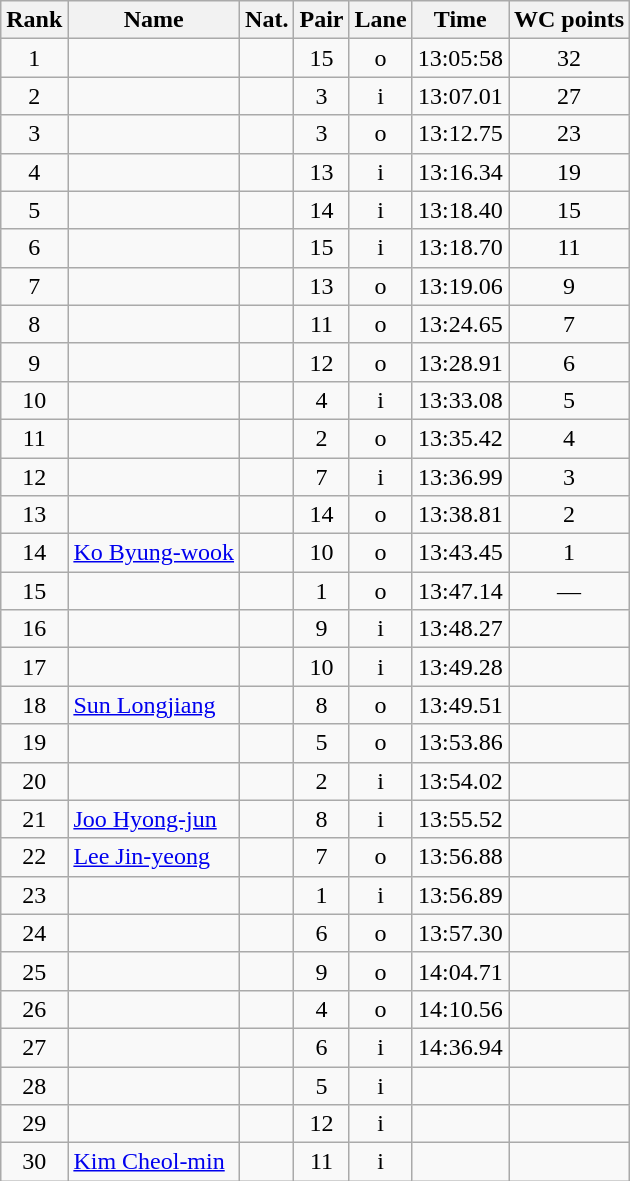<table class="wikitable sortable" style="text-align:center">
<tr>
<th>Rank</th>
<th>Name</th>
<th>Nat.</th>
<th>Pair</th>
<th>Lane</th>
<th>Time</th>
<th>WC points</th>
</tr>
<tr>
<td>1</td>
<td align=left></td>
<td></td>
<td>15</td>
<td>o</td>
<td>13:05:58</td>
<td>32</td>
</tr>
<tr>
<td>2</td>
<td align=left></td>
<td></td>
<td>3</td>
<td>i</td>
<td>13:07.01</td>
<td>27</td>
</tr>
<tr>
<td>3</td>
<td align=left></td>
<td></td>
<td>3</td>
<td>o</td>
<td>13:12.75</td>
<td>23</td>
</tr>
<tr>
<td>4</td>
<td align=left></td>
<td></td>
<td>13</td>
<td>i</td>
<td>13:16.34</td>
<td>19</td>
</tr>
<tr>
<td>5</td>
<td align=left></td>
<td></td>
<td>14</td>
<td>i</td>
<td>13:18.40</td>
<td>15</td>
</tr>
<tr>
<td>6</td>
<td align=left></td>
<td></td>
<td>15</td>
<td>i</td>
<td>13:18.70</td>
<td>11</td>
</tr>
<tr>
<td>7</td>
<td align=left></td>
<td></td>
<td>13</td>
<td>o</td>
<td>13:19.06</td>
<td>9</td>
</tr>
<tr>
<td>8</td>
<td align=left></td>
<td></td>
<td>11</td>
<td>o</td>
<td>13:24.65</td>
<td>7</td>
</tr>
<tr>
<td>9</td>
<td align=left></td>
<td></td>
<td>12</td>
<td>o</td>
<td>13:28.91</td>
<td>6</td>
</tr>
<tr>
<td>10</td>
<td align=left></td>
<td></td>
<td>4</td>
<td>i</td>
<td>13:33.08</td>
<td>5</td>
</tr>
<tr>
<td>11</td>
<td align=left></td>
<td></td>
<td>2</td>
<td>o</td>
<td>13:35.42</td>
<td>4</td>
</tr>
<tr>
<td>12</td>
<td align=left></td>
<td></td>
<td>7</td>
<td>i</td>
<td>13:36.99</td>
<td>3</td>
</tr>
<tr>
<td>13</td>
<td align=left></td>
<td></td>
<td>14</td>
<td>o</td>
<td>13:38.81</td>
<td>2</td>
</tr>
<tr>
<td>14</td>
<td align=left><a href='#'>Ko Byung-wook</a></td>
<td></td>
<td>10</td>
<td>o</td>
<td>13:43.45</td>
<td>1</td>
</tr>
<tr>
<td>15</td>
<td align=left></td>
<td></td>
<td>1</td>
<td>o</td>
<td>13:47.14</td>
<td>—</td>
</tr>
<tr>
<td>16</td>
<td align=left></td>
<td></td>
<td>9</td>
<td>i</td>
<td>13:48.27</td>
<td></td>
</tr>
<tr>
<td>17</td>
<td align=left></td>
<td></td>
<td>10</td>
<td>i</td>
<td>13:49.28</td>
<td></td>
</tr>
<tr>
<td>18</td>
<td align=left><a href='#'>Sun Longjiang</a></td>
<td></td>
<td>8</td>
<td>o</td>
<td>13:49.51</td>
<td></td>
</tr>
<tr>
<td>19</td>
<td align=left></td>
<td></td>
<td>5</td>
<td>o</td>
<td>13:53.86</td>
<td></td>
</tr>
<tr>
<td>20</td>
<td align=left></td>
<td></td>
<td>2</td>
<td>i</td>
<td>13:54.02</td>
<td></td>
</tr>
<tr>
<td>21</td>
<td align=left><a href='#'>Joo Hyong-jun</a></td>
<td></td>
<td>8</td>
<td>i</td>
<td>13:55.52</td>
<td></td>
</tr>
<tr>
<td>22</td>
<td align=left><a href='#'>Lee Jin-yeong</a></td>
<td></td>
<td>7</td>
<td>o</td>
<td>13:56.88</td>
<td></td>
</tr>
<tr>
<td>23</td>
<td align=left></td>
<td></td>
<td>1</td>
<td>i</td>
<td>13:56.89</td>
<td></td>
</tr>
<tr>
<td>24</td>
<td align=left></td>
<td></td>
<td>6</td>
<td>o</td>
<td>13:57.30</td>
<td></td>
</tr>
<tr>
<td>25</td>
<td align=left></td>
<td></td>
<td>9</td>
<td>o</td>
<td>14:04.71</td>
<td></td>
</tr>
<tr>
<td>26</td>
<td align=left></td>
<td></td>
<td>4</td>
<td>o</td>
<td>14:10.56</td>
<td></td>
</tr>
<tr>
<td>27</td>
<td align=left></td>
<td></td>
<td>6</td>
<td>i</td>
<td>14:36.94</td>
<td></td>
</tr>
<tr>
<td>28</td>
<td align=left></td>
<td></td>
<td>5</td>
<td>i</td>
<td></td>
<td></td>
</tr>
<tr>
<td>29</td>
<td align=left></td>
<td></td>
<td>12</td>
<td>i</td>
<td></td>
<td></td>
</tr>
<tr>
<td>30</td>
<td align=left><a href='#'>Kim Cheol-min</a></td>
<td></td>
<td>11</td>
<td>i</td>
<td></td>
<td></td>
</tr>
</table>
